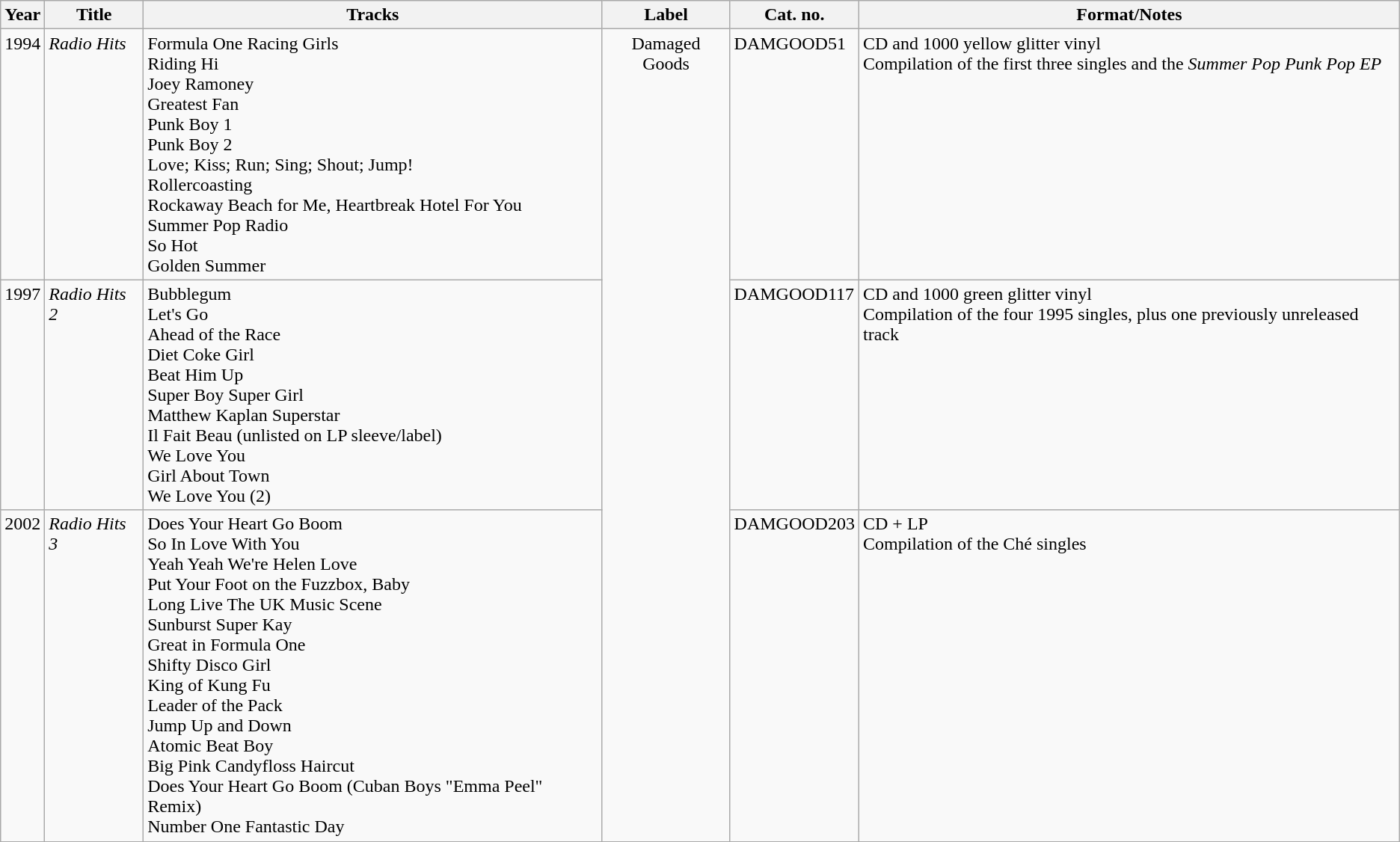<table class="wikitable">
<tr>
<th>Year</th>
<th>Title</th>
<th>Tracks</th>
<th>Label</th>
<th>Cat. no.</th>
<th>Format/Notes</th>
</tr>
<tr>
<td valign="top">1994</td>
<td valign="top"><em>Radio Hits</em></td>
<td>Formula One Racing Girls <br> Riding Hi <br> Joey Ramoney <br> Greatest Fan <br> Punk Boy 1 <br> Punk Boy 2 <br> Love; Kiss; Run; Sing; Shout; Jump! <br> Rollercoasting <br> Rockaway Beach for Me, Heartbreak Hotel For You <br> Summer Pop Radio <br> So Hot <br> Golden Summer</td>
<td align="center" valign="top" rowspan="3">Damaged Goods</td>
<td valign="top">DAMGOOD51</td>
<td valign="top">CD and 1000 yellow glitter vinyl<br> Compilation of the first three singles and the <em>Summer Pop Punk Pop EP</em></td>
</tr>
<tr>
<td valign="top">1997</td>
<td valign="top"><em>Radio Hits 2</em></td>
<td>Bubblegum <br> Let's Go<br> Ahead of the Race<br> Diet Coke Girl<br> Beat Him Up<br> Super Boy Super Girl<br> Matthew Kaplan Superstar<br> Il Fait Beau (unlisted on LP sleeve/label)<br> We Love You<br> Girl About Town<br> We Love You (2)</td>
<td valign="top">DAMGOOD117</td>
<td valign="top">CD and 1000 green glitter vinyl<br> Compilation of the four 1995 singles, plus one previously unreleased track</td>
</tr>
<tr>
<td valign="top">2002</td>
<td valign="top"><em>Radio Hits 3</em></td>
<td>Does Your Heart Go Boom <br> So In Love With You <br> Yeah Yeah We're Helen Love <br> Put Your Foot on the Fuzzbox, Baby <br> Long Live The UK Music Scene <br> Sunburst Super Kay <br> Great in Formula One <br> Shifty Disco Girl <br> King of Kung Fu <br> Leader of the Pack <br> Jump Up and Down <br> Atomic Beat Boy <br> Big Pink Candyfloss Haircut <br> Does Your Heart Go Boom (Cuban Boys "Emma Peel" Remix) <br> Number One Fantastic Day</td>
<td valign="top">DAMGOOD203</td>
<td valign="top">CD + LP<br> Compilation of the Ché singles</td>
</tr>
<tr>
</tr>
</table>
